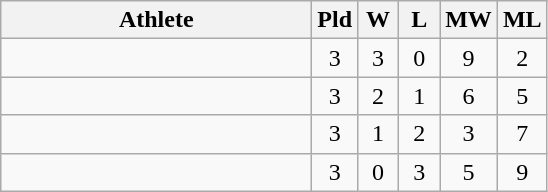<table class="wikitable" style="text-align:center">
<tr>
<th width=200>Athlete</th>
<th width=20>Pld</th>
<th width=20>W</th>
<th width=20>L</th>
<th width=20>MW</th>
<th width=20>ML</th>
</tr>
<tr>
<td style="text-align:left"></td>
<td>3</td>
<td>3</td>
<td>0</td>
<td>9</td>
<td>2</td>
</tr>
<tr>
<td style="text-align:left"></td>
<td>3</td>
<td>2</td>
<td>1</td>
<td>6</td>
<td>5</td>
</tr>
<tr>
<td style="text-align:left"></td>
<td>3</td>
<td>1</td>
<td>2</td>
<td>3</td>
<td>7</td>
</tr>
<tr>
<td style="text-align:left"></td>
<td>3</td>
<td>0</td>
<td>3</td>
<td>5</td>
<td>9</td>
</tr>
</table>
